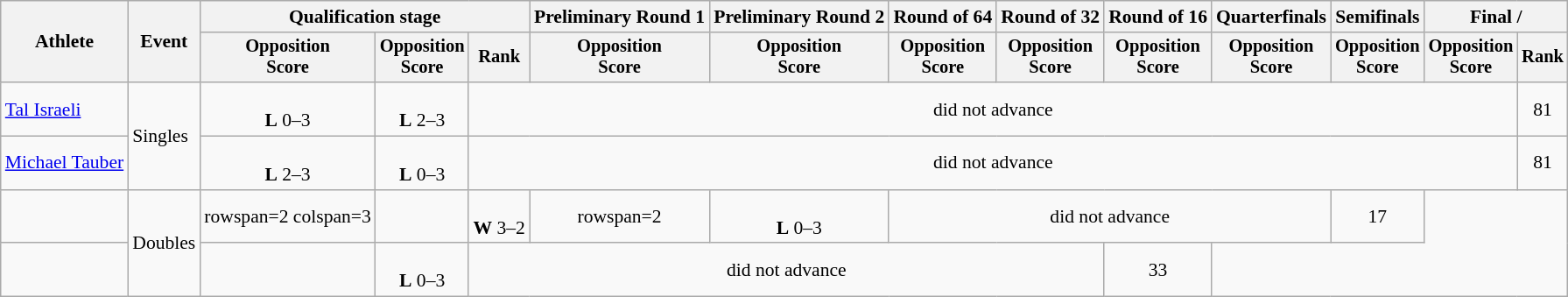<table class="wikitable" style="font-size:90%; text-align:center">
<tr>
<th rowspan=2>Athlete</th>
<th rowspan=2>Event</th>
<th colspan=3>Qualification stage</th>
<th>Preliminary Round 1</th>
<th>Preliminary Round 2</th>
<th>Round of 64</th>
<th>Round of 32</th>
<th>Round of 16</th>
<th>Quarterfinals</th>
<th>Semifinals</th>
<th colspan=2>Final / </th>
</tr>
<tr style=font-size:95%>
<th>Opposition<br>Score</th>
<th>Opposition<br>Score</th>
<th>Rank</th>
<th>Opposition<br>Score</th>
<th>Opposition<br>Score</th>
<th>Opposition<br>Score</th>
<th>Opposition<br>Score</th>
<th>Opposition<br>Score</th>
<th>Opposition<br>Score</th>
<th>Opposition<br>Score</th>
<th>Opposition<br>Score</th>
<th>Rank</th>
</tr>
<tr>
<td align=left><a href='#'>Tal Israeli</a></td>
<td align=left rowspan=2>Singles</td>
<td><br><strong>L</strong> 0–3</td>
<td><br><strong>L</strong> 2–3</td>
<td colspan=9>did not advance</td>
<td>81</td>
</tr>
<tr>
<td align=left><a href='#'>Michael Tauber</a></td>
<td><br><strong>L</strong> 2–3</td>
<td><br><strong>L</strong> 0–3</td>
<td colspan=9>did not advance</td>
<td>81</td>
</tr>
<tr>
<td align=left><br></td>
<td rowspan=2>Doubles</td>
<td>rowspan=2 colspan=3 </td>
<td></td>
<td><br><strong>W</strong> 3–2</td>
<td>rowspan=2 </td>
<td><br><strong>L</strong> 0–3</td>
<td colspan=4>did not advance</td>
<td>17</td>
</tr>
<tr>
<td align=left><br></td>
<td></td>
<td><br><strong>L</strong> 0–3</td>
<td colspan=5>did not advance</td>
<td>33</td>
</tr>
</table>
